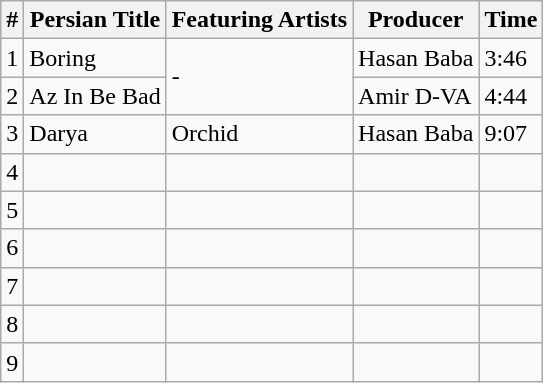<table class="wikitable">
<tr>
<th>#</th>
<th>Persian Title</th>
<th>Featuring Artists</th>
<th>Producer</th>
<th>Time</th>
</tr>
<tr>
<td>1</td>
<td>Boring</td>
<td rowspan="2">-</td>
<td>Hasan Baba</td>
<td>3:46</td>
</tr>
<tr>
<td>2</td>
<td>Az In Be Bad</td>
<td>Amir D-VA</td>
<td>4:44</td>
</tr>
<tr>
<td>3</td>
<td>Darya</td>
<td>Orchid</td>
<td>Hasan Baba</td>
<td>9:07</td>
</tr>
<tr>
<td>4</td>
<td></td>
<td></td>
<td></td>
<td></td>
</tr>
<tr>
<td>5</td>
<td></td>
<td></td>
<td></td>
<td></td>
</tr>
<tr>
<td>6</td>
<td></td>
<td></td>
<td></td>
<td></td>
</tr>
<tr>
<td>7</td>
<td></td>
<td></td>
<td></td>
<td></td>
</tr>
<tr>
<td>8</td>
<td></td>
<td></td>
<td></td>
<td></td>
</tr>
<tr>
<td>9</td>
<td></td>
<td></td>
<td></td>
<td></td>
</tr>
</table>
